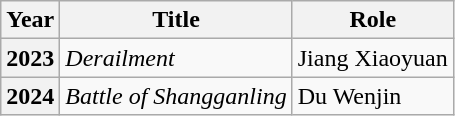<table class="wikitable sortable plainrowheaders">
<tr>
<th>Year</th>
<th>Title</th>
<th>Role</th>
</tr>
<tr>
<th scope="row">2023</th>
<td><em>Derailment</em></td>
<td>Jiang Xiaoyuan</td>
</tr>
<tr>
<th scope="row">2024</th>
<td><em>Battle of Shangganling</em></td>
<td>Du Wenjin</td>
</tr>
</table>
